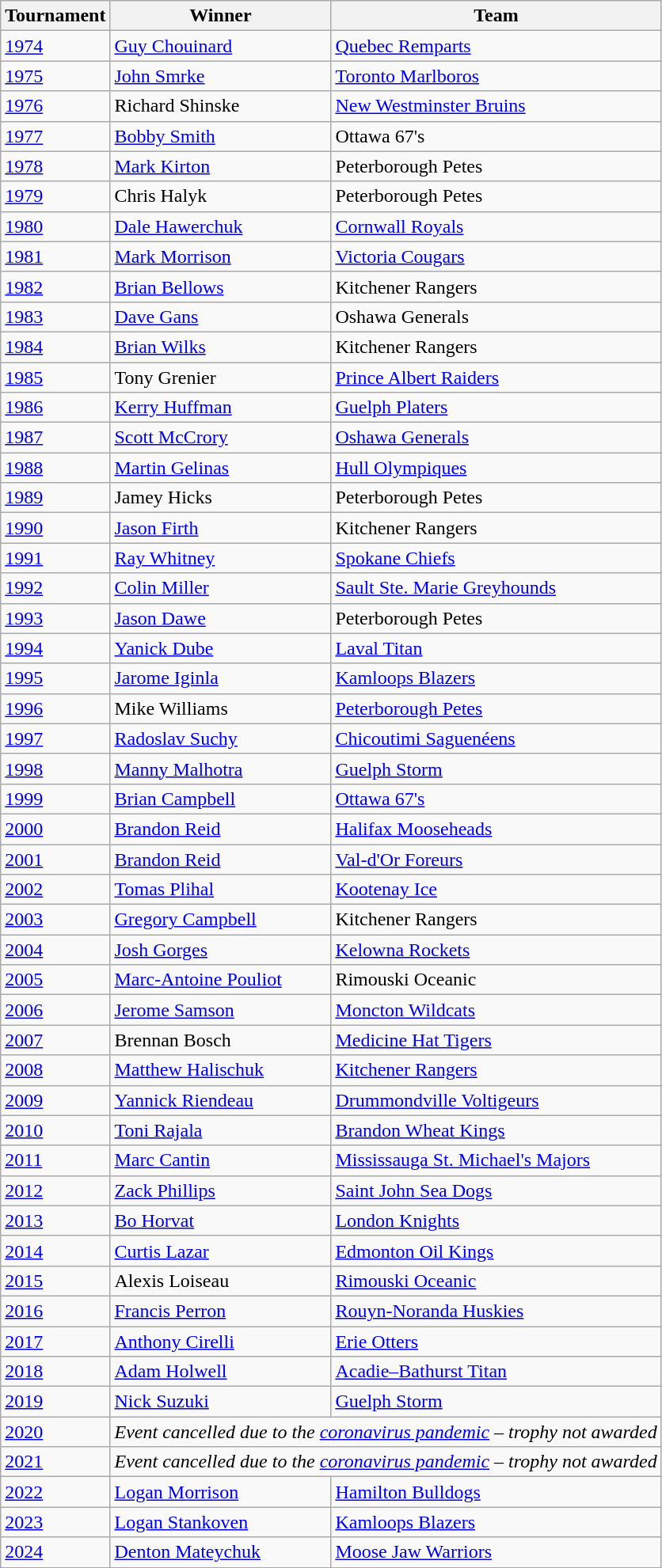<table class="wikitable sortable">
<tr>
<th>Tournament</th>
<th>Winner</th>
<th>Team</th>
</tr>
<tr>
<td><a href='#'>1974</a></td>
<td><a href='#'>Guy Chouinard</a></td>
<td><a href='#'>Quebec Remparts</a></td>
</tr>
<tr>
<td><a href='#'>1975</a></td>
<td><a href='#'>John Smrke</a></td>
<td><a href='#'>Toronto Marlboros</a></td>
</tr>
<tr>
<td><a href='#'>1976</a></td>
<td>Richard Shinske</td>
<td><a href='#'>New Westminster Bruins</a></td>
</tr>
<tr>
<td><a href='#'>1977</a></td>
<td><a href='#'>Bobby Smith</a></td>
<td>Ottawa 67's</td>
</tr>
<tr>
<td><a href='#'>1978</a></td>
<td><a href='#'>Mark Kirton</a></td>
<td>Peterborough Petes</td>
</tr>
<tr>
<td><a href='#'>1979</a></td>
<td>Chris Halyk</td>
<td>Peterborough Petes</td>
</tr>
<tr>
<td><a href='#'>1980</a></td>
<td><a href='#'>Dale Hawerchuk</a></td>
<td><a href='#'>Cornwall Royals</a></td>
</tr>
<tr>
<td><a href='#'>1981</a></td>
<td><a href='#'>Mark Morrison</a></td>
<td><a href='#'>Victoria Cougars</a></td>
</tr>
<tr>
<td><a href='#'>1982</a></td>
<td><a href='#'>Brian Bellows</a></td>
<td>Kitchener Rangers</td>
</tr>
<tr>
<td><a href='#'>1983</a></td>
<td><a href='#'>Dave Gans</a></td>
<td>Oshawa Generals</td>
</tr>
<tr>
<td><a href='#'>1984</a></td>
<td><a href='#'>Brian Wilks</a></td>
<td>Kitchener Rangers</td>
</tr>
<tr>
<td><a href='#'>1985</a></td>
<td>Tony Grenier</td>
<td><a href='#'>Prince Albert Raiders</a></td>
</tr>
<tr>
<td><a href='#'>1986</a></td>
<td><a href='#'>Kerry Huffman</a></td>
<td><a href='#'>Guelph Platers</a></td>
</tr>
<tr>
<td><a href='#'>1987</a></td>
<td><a href='#'>Scott McCrory</a></td>
<td><a href='#'>Oshawa Generals</a></td>
</tr>
<tr>
<td><a href='#'>1988</a></td>
<td><a href='#'>Martin Gelinas</a></td>
<td><a href='#'>Hull Olympiques</a></td>
</tr>
<tr>
<td><a href='#'>1989</a></td>
<td>Jamey Hicks</td>
<td>Peterborough Petes</td>
</tr>
<tr>
<td><a href='#'>1990</a></td>
<td><a href='#'>Jason Firth</a></td>
<td>Kitchener Rangers</td>
</tr>
<tr>
<td><a href='#'>1991</a></td>
<td><a href='#'>Ray Whitney</a></td>
<td><a href='#'>Spokane Chiefs</a></td>
</tr>
<tr>
<td><a href='#'>1992</a></td>
<td><a href='#'>Colin Miller</a></td>
<td><a href='#'>Sault Ste. Marie Greyhounds</a></td>
</tr>
<tr>
<td><a href='#'>1993</a></td>
<td><a href='#'>Jason Dawe</a></td>
<td>Peterborough Petes</td>
</tr>
<tr>
<td><a href='#'>1994</a></td>
<td><a href='#'>Yanick Dube</a></td>
<td><a href='#'>Laval Titan</a></td>
</tr>
<tr>
<td><a href='#'>1995</a></td>
<td><a href='#'>Jarome Iginla</a></td>
<td><a href='#'>Kamloops Blazers</a></td>
</tr>
<tr>
<td><a href='#'>1996</a></td>
<td>Mike Williams</td>
<td><a href='#'>Peterborough Petes</a></td>
</tr>
<tr>
<td><a href='#'>1997</a></td>
<td><a href='#'>Radoslav Suchy</a></td>
<td><a href='#'>Chicoutimi Saguenéens</a></td>
</tr>
<tr>
<td><a href='#'>1998</a></td>
<td><a href='#'>Manny Malhotra</a></td>
<td><a href='#'>Guelph Storm</a></td>
</tr>
<tr>
<td><a href='#'>1999</a></td>
<td><a href='#'>Brian Campbell</a></td>
<td><a href='#'>Ottawa 67's</a></td>
</tr>
<tr>
<td><a href='#'>2000</a></td>
<td><a href='#'>Brandon Reid</a></td>
<td><a href='#'>Halifax Mooseheads</a></td>
</tr>
<tr>
<td><a href='#'>2001</a></td>
<td><a href='#'>Brandon Reid</a></td>
<td><a href='#'>Val-d'Or Foreurs</a></td>
</tr>
<tr>
<td><a href='#'>2002</a></td>
<td><a href='#'>Tomas Plihal</a></td>
<td><a href='#'>Kootenay Ice</a></td>
</tr>
<tr>
<td><a href='#'>2003</a></td>
<td><a href='#'>Gregory Campbell</a></td>
<td>Kitchener Rangers</td>
</tr>
<tr>
<td><a href='#'>2004</a></td>
<td><a href='#'>Josh Gorges</a></td>
<td><a href='#'>Kelowna Rockets</a></td>
</tr>
<tr>
<td><a href='#'>2005</a></td>
<td><a href='#'>Marc-Antoine Pouliot</a></td>
<td>Rimouski Oceanic</td>
</tr>
<tr>
<td><a href='#'>2006</a></td>
<td><a href='#'>Jerome Samson</a></td>
<td><a href='#'>Moncton Wildcats</a></td>
</tr>
<tr>
<td><a href='#'>2007</a></td>
<td>Brennan Bosch</td>
<td><a href='#'>Medicine Hat Tigers</a></td>
</tr>
<tr>
<td><a href='#'>2008</a></td>
<td><a href='#'>Matthew Halischuk</a></td>
<td><a href='#'>Kitchener Rangers</a></td>
</tr>
<tr>
<td><a href='#'>2009</a></td>
<td><a href='#'>Yannick Riendeau</a></td>
<td><a href='#'>Drummondville Voltigeurs</a></td>
</tr>
<tr>
<td><a href='#'>2010</a></td>
<td><a href='#'>Toni Rajala</a></td>
<td><a href='#'>Brandon Wheat Kings</a></td>
</tr>
<tr>
<td><a href='#'>2011</a></td>
<td><a href='#'>Marc Cantin</a></td>
<td><a href='#'>Mississauga St. Michael's Majors</a></td>
</tr>
<tr>
<td><a href='#'>2012</a></td>
<td><a href='#'>Zack Phillips</a></td>
<td><a href='#'>Saint John Sea Dogs</a></td>
</tr>
<tr>
<td><a href='#'>2013</a></td>
<td><a href='#'>Bo Horvat</a></td>
<td><a href='#'>London Knights</a></td>
</tr>
<tr>
<td><a href='#'>2014</a></td>
<td><a href='#'>Curtis Lazar</a></td>
<td><a href='#'>Edmonton Oil Kings</a></td>
</tr>
<tr>
<td><a href='#'>2015</a></td>
<td>Alexis Loiseau</td>
<td><a href='#'>Rimouski Oceanic</a></td>
</tr>
<tr>
<td><a href='#'>2016</a></td>
<td><a href='#'>Francis Perron</a></td>
<td><a href='#'>Rouyn-Noranda Huskies</a></td>
</tr>
<tr>
<td><a href='#'>2017</a></td>
<td><a href='#'>Anthony Cirelli</a></td>
<td><a href='#'>Erie Otters</a></td>
</tr>
<tr>
<td><a href='#'>2018</a></td>
<td><a href='#'>Adam Holwell</a></td>
<td><a href='#'>Acadie–Bathurst Titan</a></td>
</tr>
<tr>
<td><a href='#'>2019</a></td>
<td><a href='#'>Nick Suzuki</a></td>
<td><a href='#'>Guelph Storm</a></td>
</tr>
<tr>
<td><a href='#'>2020</a></td>
<td colspan="2"><em>Event cancelled due to the <a href='#'>coronavirus pandemic</a> – trophy not awarded</em></td>
</tr>
<tr>
<td><a href='#'>2021</a></td>
<td colspan="2"><em>Event cancelled due to the <a href='#'>coronavirus pandemic</a> – trophy not awarded</em></td>
</tr>
<tr>
<td><a href='#'>2022</a></td>
<td><a href='#'>Logan Morrison</a></td>
<td><a href='#'>Hamilton Bulldogs</a></td>
</tr>
<tr>
<td><a href='#'>2023</a></td>
<td><a href='#'>Logan Stankoven</a></td>
<td><a href='#'>Kamloops Blazers</a></td>
</tr>
<tr>
<td><a href='#'>2024</a></td>
<td><a href='#'>Denton Mateychuk</a></td>
<td><a href='#'>Moose Jaw Warriors</a></td>
</tr>
</table>
